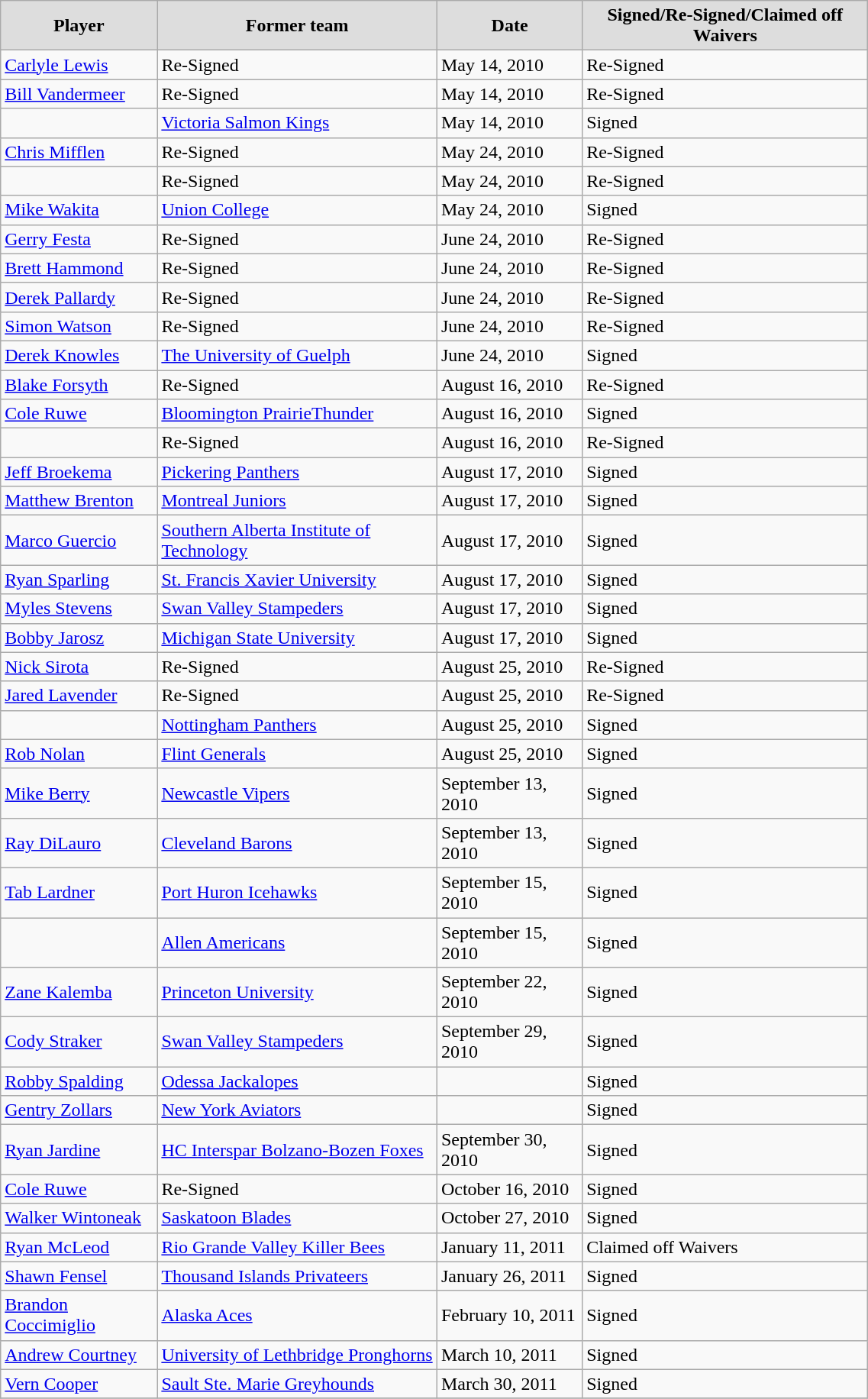<table class="wikitable" width=60%>
<tr align="center"  bgcolor="#dddddd">
<td><strong>Player</strong></td>
<td><strong>Former team</strong></td>
<td><strong>Date</strong></td>
<td><strong>Signed/Re-Signed/Claimed off Waivers</strong></td>
</tr>
<tr>
<td><a href='#'>Carlyle Lewis</a></td>
<td>Re-Signed</td>
<td>May 14, 2010</td>
<td>Re-Signed</td>
</tr>
<tr>
<td><a href='#'>Bill Vandermeer</a></td>
<td>Re-Signed</td>
<td>May 14, 2010</td>
<td>Re-Signed</td>
</tr>
<tr>
<td></td>
<td><a href='#'>Victoria Salmon Kings</a></td>
<td>May 14, 2010</td>
<td>Signed</td>
</tr>
<tr>
<td><a href='#'>Chris Mifflen</a></td>
<td>Re-Signed</td>
<td>May 24, 2010</td>
<td>Re-Signed</td>
</tr>
<tr>
<td></td>
<td>Re-Signed</td>
<td>May 24, 2010</td>
<td>Re-Signed</td>
</tr>
<tr>
<td><a href='#'>Mike Wakita</a></td>
<td><a href='#'>Union College</a></td>
<td>May 24, 2010</td>
<td>Signed</td>
</tr>
<tr>
<td><a href='#'>Gerry Festa</a></td>
<td>Re-Signed</td>
<td>June 24, 2010</td>
<td>Re-Signed</td>
</tr>
<tr>
<td><a href='#'>Brett Hammond</a></td>
<td>Re-Signed</td>
<td>June 24, 2010</td>
<td>Re-Signed</td>
</tr>
<tr>
<td><a href='#'>Derek Pallardy</a></td>
<td>Re-Signed</td>
<td>June 24, 2010</td>
<td>Re-Signed</td>
</tr>
<tr>
<td><a href='#'>Simon Watson</a></td>
<td>Re-Signed</td>
<td>June 24, 2010</td>
<td>Re-Signed</td>
</tr>
<tr>
<td><a href='#'>Derek Knowles</a></td>
<td><a href='#'>The University of Guelph</a></td>
<td>June 24, 2010</td>
<td>Signed</td>
</tr>
<tr>
<td><a href='#'>Blake Forsyth</a></td>
<td>Re-Signed</td>
<td>August 16, 2010</td>
<td>Re-Signed</td>
</tr>
<tr>
<td><a href='#'>Cole Ruwe</a></td>
<td><a href='#'>Bloomington PrairieThunder</a></td>
<td>August 16, 2010</td>
<td>Signed</td>
</tr>
<tr>
<td></td>
<td>Re-Signed</td>
<td>August 16, 2010</td>
<td>Re-Signed</td>
</tr>
<tr>
<td><a href='#'>Jeff Broekema</a></td>
<td><a href='#'>Pickering Panthers</a></td>
<td>August 17, 2010</td>
<td>Signed</td>
</tr>
<tr>
<td><a href='#'>Matthew Brenton</a></td>
<td><a href='#'>Montreal Juniors</a></td>
<td>August 17, 2010</td>
<td>Signed</td>
</tr>
<tr>
<td><a href='#'>Marco Guercio</a></td>
<td><a href='#'>Southern Alberta Institute of Technology</a></td>
<td>August 17, 2010</td>
<td>Signed</td>
</tr>
<tr>
<td><a href='#'>Ryan Sparling</a></td>
<td><a href='#'>St. Francis Xavier University</a></td>
<td>August 17, 2010</td>
<td>Signed</td>
</tr>
<tr>
<td><a href='#'>Myles Stevens</a></td>
<td><a href='#'>Swan Valley Stampeders</a></td>
<td>August 17, 2010</td>
<td>Signed</td>
</tr>
<tr>
<td><a href='#'>Bobby Jarosz</a></td>
<td><a href='#'>Michigan State University</a></td>
<td>August 17, 2010</td>
<td>Signed</td>
</tr>
<tr>
<td><a href='#'>Nick Sirota</a></td>
<td>Re-Signed</td>
<td>August 25, 2010</td>
<td>Re-Signed</td>
</tr>
<tr>
<td><a href='#'>Jared Lavender</a></td>
<td>Re-Signed</td>
<td>August 25, 2010</td>
<td>Re-Signed</td>
</tr>
<tr>
<td></td>
<td><a href='#'>Nottingham Panthers</a></td>
<td>August 25, 2010</td>
<td>Signed</td>
</tr>
<tr>
<td><a href='#'>Rob Nolan</a></td>
<td><a href='#'>Flint Generals</a></td>
<td>August 25, 2010</td>
<td>Signed</td>
</tr>
<tr>
<td><a href='#'>Mike Berry</a></td>
<td><a href='#'>Newcastle Vipers</a></td>
<td>September 13, 2010</td>
<td>Signed</td>
</tr>
<tr>
<td><a href='#'>Ray DiLauro</a></td>
<td><a href='#'>Cleveland Barons</a></td>
<td>September 13, 2010</td>
<td>Signed</td>
</tr>
<tr>
<td><a href='#'>Tab Lardner</a></td>
<td><a href='#'>Port Huron Icehawks</a></td>
<td>September 15, 2010</td>
<td>Signed</td>
</tr>
<tr>
<td></td>
<td><a href='#'>Allen Americans</a></td>
<td>September 15, 2010</td>
<td>Signed</td>
</tr>
<tr>
<td><a href='#'>Zane Kalemba</a></td>
<td><a href='#'>Princeton University</a></td>
<td>September 22, 2010</td>
<td>Signed</td>
</tr>
<tr>
<td><a href='#'>Cody Straker</a></td>
<td><a href='#'>Swan Valley Stampeders</a></td>
<td>September 29, 2010</td>
<td>Signed</td>
</tr>
<tr>
<td><a href='#'>Robby Spalding</a></td>
<td><a href='#'>Odessa Jackalopes</a></td>
<td></td>
<td>Signed</td>
</tr>
<tr>
<td><a href='#'>Gentry Zollars</a></td>
<td><a href='#'>New York Aviators</a></td>
<td></td>
<td>Signed</td>
</tr>
<tr>
<td><a href='#'>Ryan Jardine</a></td>
<td><a href='#'>HC Interspar Bolzano-Bozen Foxes</a></td>
<td>September 30, 2010</td>
<td>Signed</td>
</tr>
<tr>
<td><a href='#'>Cole Ruwe</a></td>
<td>Re-Signed</td>
<td>October 16, 2010</td>
<td>Signed</td>
</tr>
<tr>
<td><a href='#'>Walker Wintoneak</a></td>
<td><a href='#'>Saskatoon Blades</a></td>
<td>October 27, 2010</td>
<td>Signed</td>
</tr>
<tr>
<td><a href='#'>Ryan McLeod</a></td>
<td><a href='#'>Rio Grande Valley Killer Bees</a></td>
<td>January 11, 2011</td>
<td>Claimed off Waivers</td>
</tr>
<tr>
<td><a href='#'>Shawn Fensel</a></td>
<td><a href='#'>Thousand Islands Privateers</a></td>
<td>January 26, 2011</td>
<td>Signed </td>
</tr>
<tr>
<td><a href='#'>Brandon Coccimiglio</a></td>
<td><a href='#'>Alaska Aces</a></td>
<td>February 10, 2011</td>
<td>Signed </td>
</tr>
<tr>
<td><a href='#'>Andrew Courtney</a></td>
<td><a href='#'>University of Lethbridge Pronghorns</a></td>
<td>March 10, 2011</td>
<td>Signed</td>
</tr>
<tr>
<td><a href='#'>Vern Cooper</a></td>
<td><a href='#'>Sault Ste. Marie Greyhounds</a></td>
<td>March 30, 2011</td>
<td>Signed</td>
</tr>
<tr>
</tr>
</table>
